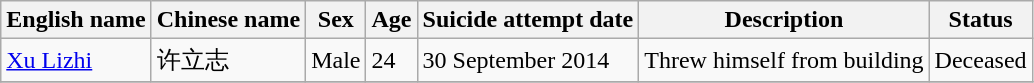<table class="wikitable sortable">
<tr>
<th>English name</th>
<th>Chinese name</th>
<th>Sex</th>
<th>Age</th>
<th>Suicide attempt date</th>
<th>Description</th>
<th>Status</th>
</tr>
<tr>
<td><a href='#'>Xu Lizhi</a></td>
<td>许立志</td>
<td>Male</td>
<td>24</td>
<td>30 September 2014</td>
<td>Threw himself from building</td>
<td>Deceased</td>
</tr>
<tr>
</tr>
</table>
